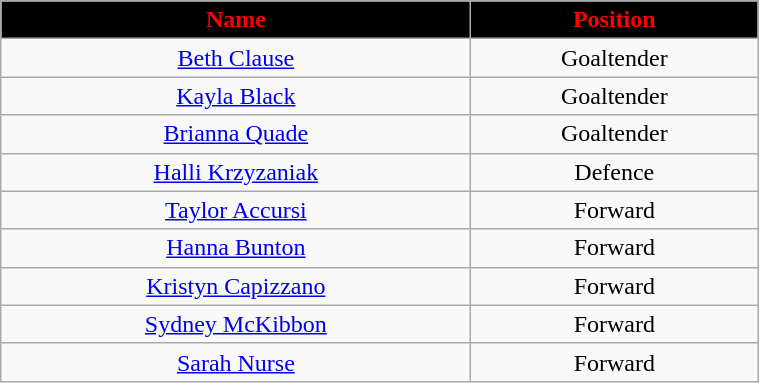<table class="wikitable" style="width:40%;">
<tr style="text-align:center; background:black; color:red;">
<td><strong>Name</strong></td>
<td><strong>Position</strong></td>
</tr>
<tr style="text-align:center;" bgcolor="">
<td><a href='#'>Beth Clause</a></td>
<td>Goaltender</td>
</tr>
<tr style="text-align:center;" bgcolor="">
<td><a href='#'>Kayla Black</a></td>
<td>Goaltender</td>
</tr>
<tr style="text-align:center;" bgcolor="">
<td><a href='#'>Brianna Quade</a></td>
<td>Goaltender</td>
</tr>
<tr style="text-align:center;" bgcolor="">
<td><a href='#'>Halli Krzyzaniak</a></td>
<td>Defence</td>
</tr>
<tr style="text-align:center;" bgcolor="">
<td><a href='#'>Taylor Accursi</a></td>
<td>Forward</td>
</tr>
<tr style="text-align:center;" bgcolor="">
<td><a href='#'>Hanna Bunton</a></td>
<td>Forward</td>
</tr>
<tr style="text-align:center;" bgcolor="">
<td><a href='#'>Kristyn Capizzano</a></td>
<td>Forward</td>
</tr>
<tr style="text-align:center;" bgcolor="">
<td><a href='#'>Sydney McKibbon</a></td>
<td>Forward</td>
</tr>
<tr style="text-align:center;" bgcolor="">
<td><a href='#'>Sarah Nurse</a></td>
<td>Forward</td>
</tr>
</table>
